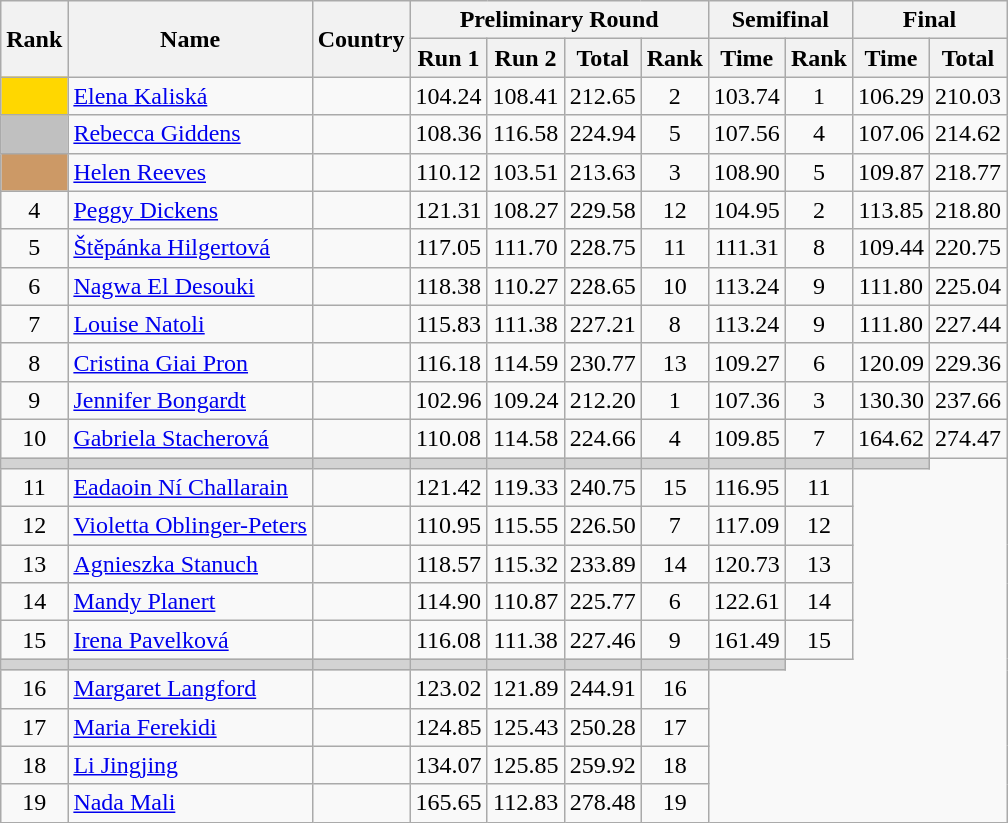<table class="wikitable sortable" style="text-align:center">
<tr>
<th rowspan=2>Rank</th>
<th rowspan=2>Name</th>
<th rowspan=2>Country</th>
<th colspan=4>Preliminary Round</th>
<th colspan=2>Semifinal</th>
<th colspan=2>Final</th>
</tr>
<tr>
<th>Run 1</th>
<th>Run 2</th>
<th>Total</th>
<th>Rank</th>
<th>Time</th>
<th>Rank</th>
<th>Time</th>
<th>Total</th>
</tr>
<tr>
<td bgcolor=gold></td>
<td align=left><a href='#'>Elena Kaliská</a></td>
<td></td>
<td>104.24</td>
<td>108.41</td>
<td>212.65</td>
<td>2</td>
<td>103.74</td>
<td>1</td>
<td>106.29</td>
<td>210.03</td>
</tr>
<tr>
<td bgcolor=silver></td>
<td align=left><a href='#'>Rebecca Giddens</a></td>
<td></td>
<td>108.36</td>
<td>116.58</td>
<td>224.94</td>
<td>5</td>
<td>107.56</td>
<td>4</td>
<td>107.06</td>
<td>214.62</td>
</tr>
<tr>
<td bgcolor=cc9966></td>
<td align=left><a href='#'>Helen Reeves</a></td>
<td></td>
<td>110.12</td>
<td>103.51</td>
<td>213.63</td>
<td>3</td>
<td>108.90</td>
<td>5</td>
<td>109.87</td>
<td>218.77</td>
</tr>
<tr>
<td>4</td>
<td align=left><a href='#'>Peggy Dickens</a></td>
<td></td>
<td>121.31</td>
<td>108.27</td>
<td>229.58</td>
<td>12</td>
<td>104.95</td>
<td>2</td>
<td>113.85</td>
<td>218.80</td>
</tr>
<tr>
<td>5</td>
<td align=left><a href='#'>Štěpánka Hilgertová</a></td>
<td></td>
<td>117.05</td>
<td>111.70</td>
<td>228.75</td>
<td>11</td>
<td>111.31</td>
<td>8</td>
<td>109.44</td>
<td>220.75</td>
</tr>
<tr>
<td>6</td>
<td align=left><a href='#'>Nagwa El Desouki</a></td>
<td></td>
<td>118.38</td>
<td>110.27</td>
<td>228.65</td>
<td>10</td>
<td>113.24</td>
<td>9</td>
<td>111.80</td>
<td>225.04</td>
</tr>
<tr>
<td>7</td>
<td align=left><a href='#'>Louise Natoli</a></td>
<td></td>
<td>115.83</td>
<td>111.38</td>
<td>227.21</td>
<td>8</td>
<td>113.24</td>
<td>9</td>
<td>111.80</td>
<td>227.44</td>
</tr>
<tr>
<td>8</td>
<td align=left><a href='#'>Cristina Giai Pron</a></td>
<td></td>
<td>116.18</td>
<td>114.59</td>
<td>230.77</td>
<td>13</td>
<td>109.27</td>
<td>6</td>
<td>120.09</td>
<td>229.36</td>
</tr>
<tr>
<td>9</td>
<td align=left><a href='#'>Jennifer Bongardt</a></td>
<td></td>
<td>102.96</td>
<td>109.24</td>
<td>212.20</td>
<td>1</td>
<td>107.36</td>
<td>3</td>
<td>130.30</td>
<td>237.66</td>
</tr>
<tr>
<td>10</td>
<td align=left><a href='#'>Gabriela Stacherová</a></td>
<td></td>
<td>110.08</td>
<td>114.58</td>
<td>224.66</td>
<td>4</td>
<td>109.85</td>
<td>7</td>
<td>164.62</td>
<td>274.47</td>
</tr>
<tr bgcolor=lightgray>
<td></td>
<td></td>
<td></td>
<td></td>
<td></td>
<td></td>
<td></td>
<td></td>
<td></td>
<td></td>
</tr>
<tr>
<td>11</td>
<td align=left><a href='#'>Eadaoin Ní Challarain</a></td>
<td></td>
<td>121.42</td>
<td>119.33</td>
<td>240.75</td>
<td>15</td>
<td>116.95</td>
<td>11</td>
</tr>
<tr>
<td>12</td>
<td align=left><a href='#'>Violetta Oblinger-Peters</a></td>
<td></td>
<td>110.95</td>
<td>115.55</td>
<td>226.50</td>
<td>7</td>
<td>117.09</td>
<td>12</td>
</tr>
<tr>
<td>13</td>
<td align=left><a href='#'>Agnieszka Stanuch</a></td>
<td></td>
<td>118.57</td>
<td>115.32</td>
<td>233.89</td>
<td>14</td>
<td>120.73</td>
<td>13</td>
</tr>
<tr>
<td>14</td>
<td align=left><a href='#'>Mandy Planert</a></td>
<td></td>
<td>114.90</td>
<td>110.87</td>
<td>225.77</td>
<td>6</td>
<td>122.61</td>
<td>14</td>
</tr>
<tr>
<td>15</td>
<td align=left><a href='#'>Irena Pavelková</a></td>
<td></td>
<td>116.08</td>
<td>111.38</td>
<td>227.46</td>
<td>9</td>
<td>161.49</td>
<td>15</td>
</tr>
<tr bgcolor=lightgray>
<td></td>
<td></td>
<td></td>
<td></td>
<td></td>
<td></td>
<td></td>
<td></td>
</tr>
<tr>
<td>16</td>
<td align=left><a href='#'>Margaret Langford</a></td>
<td></td>
<td>123.02</td>
<td>121.89</td>
<td>244.91</td>
<td>16</td>
</tr>
<tr>
<td>17</td>
<td align=left><a href='#'>Maria Ferekidi</a></td>
<td></td>
<td>124.85</td>
<td>125.43</td>
<td>250.28</td>
<td>17</td>
</tr>
<tr>
<td>18</td>
<td align=left><a href='#'>Li Jingjing</a></td>
<td></td>
<td>134.07</td>
<td>125.85</td>
<td>259.92</td>
<td>18</td>
</tr>
<tr>
<td>19</td>
<td align=left><a href='#'>Nada Mali</a></td>
<td></td>
<td>165.65</td>
<td>112.83</td>
<td>278.48</td>
<td>19</td>
</tr>
</table>
